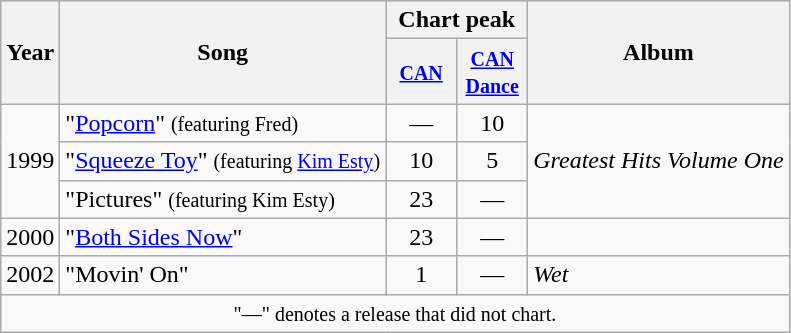<table class="wikitable">
<tr>
<th rowspan="2">Year</th>
<th rowspan="2">Song</th>
<th colspan="2">Chart peak</th>
<th rowspan="2">Album</th>
</tr>
<tr>
<th width="40"><small><a href='#'>CAN</a></small><br></th>
<th width="40"><small><a href='#'>CAN<br>Dance</a></small></th>
</tr>
<tr>
<td rowspan="3">1999</td>
<td>"<a href='#'>Popcorn</a>" <small>(featuring Fred)</small></td>
<td align="center">—</td>
<td align="center">10</td>
<td rowspan="3"><em>Greatest Hits Volume One</em></td>
</tr>
<tr>
<td>"<a href='#'>Squeeze Toy</a>" <small>(featuring <a href='#'>Kim Esty</a>)</small></td>
<td align="center">10</td>
<td align="center">5</td>
</tr>
<tr>
<td>"Pictures" <small>(featuring Kim Esty)</small></td>
<td align="center">23</td>
<td align="center">—</td>
</tr>
<tr>
<td>2000</td>
<td>"<a href='#'>Both Sides Now</a>"</td>
<td align="center">23</td>
<td align="center">—</td>
<td></td>
</tr>
<tr>
<td>2002</td>
<td>"Movin' On"</td>
<td align="center">1</td>
<td align="center">—</td>
<td><em>Wet</em></td>
</tr>
<tr>
<td colspan="10" style="text-align:center"><small>"—" denotes a release that did not chart.</small></td>
</tr>
</table>
